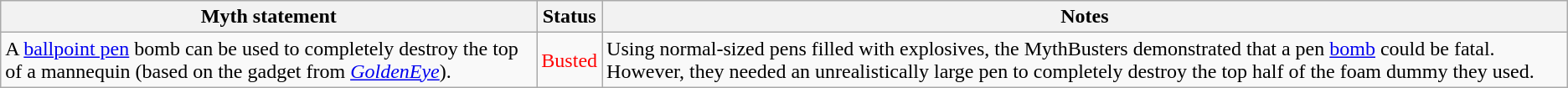<table class="wikitable plainrowheaders">
<tr>
<th>Myth statement</th>
<th>Status</th>
<th>Notes</th>
</tr>
<tr>
<td>A <a href='#'>ballpoint pen</a> bomb can be used to completely destroy the top of a mannequin (based on the gadget from <em><a href='#'>GoldenEye</a></em>).</td>
<td style="color:red">Busted</td>
<td>Using normal-sized pens filled with explosives, the MythBusters demonstrated that a pen <a href='#'>bomb</a> could be fatal. However, they needed an unrealistically large pen to completely destroy the top half of the foam dummy they used.</td>
</tr>
</table>
